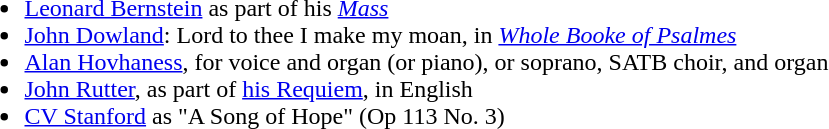<table>
<tr>
<td valign=top><br><ul><li><a href='#'>Leonard Bernstein</a> as part of his <a href='#'><em>Mass</em></a></li><li><a href='#'>John Dowland</a>: Lord to thee I make my moan, in <a href='#'><em>Whole Booke of Psalmes</em></a></li><li><a href='#'>Alan Hovhaness</a>, for voice and organ (or piano), or soprano, SATB choir, and organ</li><li><a href='#'>John Rutter</a>, as part of <a href='#'>his Requiem</a>, in English</li><li><a href='#'>CV Stanford</a> as "A Song of Hope" (Op 113 No. 3)</li></ul></td>
</tr>
</table>
